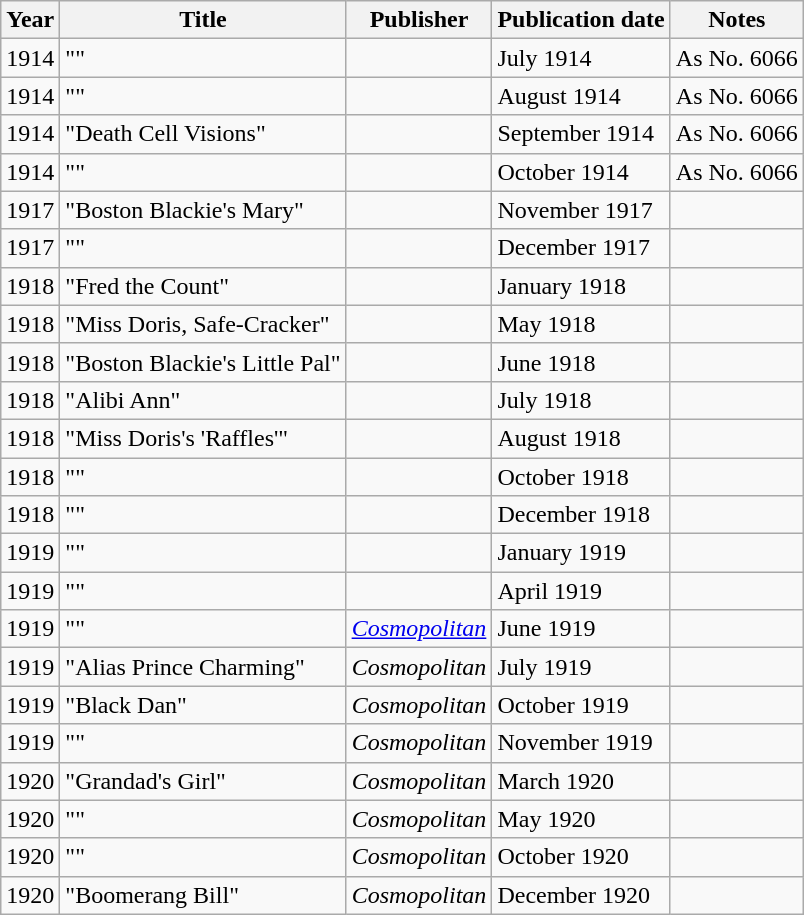<table class="wikitable sortable">
<tr>
<th>Year</th>
<th>Title</th>
<th>Publisher</th>
<th class="unsortable">Publication date</th>
<th class="unsortable">Notes</th>
</tr>
<tr>
<td>1914</td>
<td>""</td>
<td><em></em></td>
<td>July 1914</td>
<td>As No. 6066</td>
</tr>
<tr>
<td>1914</td>
<td>""</td>
<td><em></em></td>
<td>August 1914</td>
<td>As No. 6066</td>
</tr>
<tr>
<td>1914</td>
<td>"Death Cell Visions"</td>
<td><em></em></td>
<td>September 1914</td>
<td>As No. 6066</td>
</tr>
<tr>
<td>1914</td>
<td>""</td>
<td><em></em></td>
<td>October 1914</td>
<td>As No. 6066</td>
</tr>
<tr>
<td>1917</td>
<td>"Boston Blackie's Mary"</td>
<td><em></em></td>
<td>November 1917</td>
<td></td>
</tr>
<tr>
<td>1917</td>
<td>""</td>
<td><em></em></td>
<td>December 1917</td>
<td></td>
</tr>
<tr>
<td>1918</td>
<td>"Fred the Count"</td>
<td><em></em></td>
<td>January 1918</td>
<td></td>
</tr>
<tr>
<td>1918</td>
<td>"Miss Doris, Safe-Cracker"</td>
<td><em></em></td>
<td>May 1918</td>
<td></td>
</tr>
<tr>
<td>1918</td>
<td>"Boston Blackie's Little Pal"</td>
<td><em></em></td>
<td>June 1918</td>
<td></td>
</tr>
<tr>
<td>1918</td>
<td>"Alibi Ann"</td>
<td><em></em></td>
<td>July 1918</td>
<td></td>
</tr>
<tr>
<td>1918</td>
<td>"Miss Doris's 'Raffles'"</td>
<td><em></em></td>
<td>August 1918</td>
<td></td>
</tr>
<tr>
<td>1918</td>
<td>""</td>
<td><em></em></td>
<td>October 1918</td>
<td></td>
</tr>
<tr>
<td>1918</td>
<td>""</td>
<td><em></em></td>
<td>December 1918</td>
<td></td>
</tr>
<tr>
<td>1919</td>
<td>""</td>
<td><em></em></td>
<td>January 1919</td>
<td></td>
</tr>
<tr>
<td>1919</td>
<td>""</td>
<td><em></em></td>
<td>April 1919</td>
<td></td>
</tr>
<tr>
<td>1919</td>
<td>""</td>
<td><em><a href='#'>Cosmopolitan</a></em></td>
<td>June 1919</td>
<td></td>
</tr>
<tr>
<td>1919</td>
<td>"Alias Prince Charming"</td>
<td><em>Cosmopolitan</em></td>
<td>July 1919</td>
<td></td>
</tr>
<tr>
<td>1919</td>
<td>"Black Dan"</td>
<td><em>Cosmopolitan</em></td>
<td>October 1919</td>
<td></td>
</tr>
<tr>
<td>1919</td>
<td>""</td>
<td><em>Cosmopolitan</em></td>
<td>November 1919</td>
<td></td>
</tr>
<tr>
<td>1920</td>
<td>"Grandad's Girl"</td>
<td><em>Cosmopolitan</em></td>
<td>March 1920</td>
<td></td>
</tr>
<tr>
<td>1920</td>
<td>""</td>
<td><em>Cosmopolitan</em></td>
<td>May 1920</td>
<td></td>
</tr>
<tr>
<td>1920</td>
<td>""</td>
<td><em>Cosmopolitan</em></td>
<td>October 1920</td>
<td></td>
</tr>
<tr>
<td>1920</td>
<td>"Boomerang Bill"</td>
<td><em>Cosmopolitan</em></td>
<td>December 1920</td>
<td></td>
</tr>
</table>
